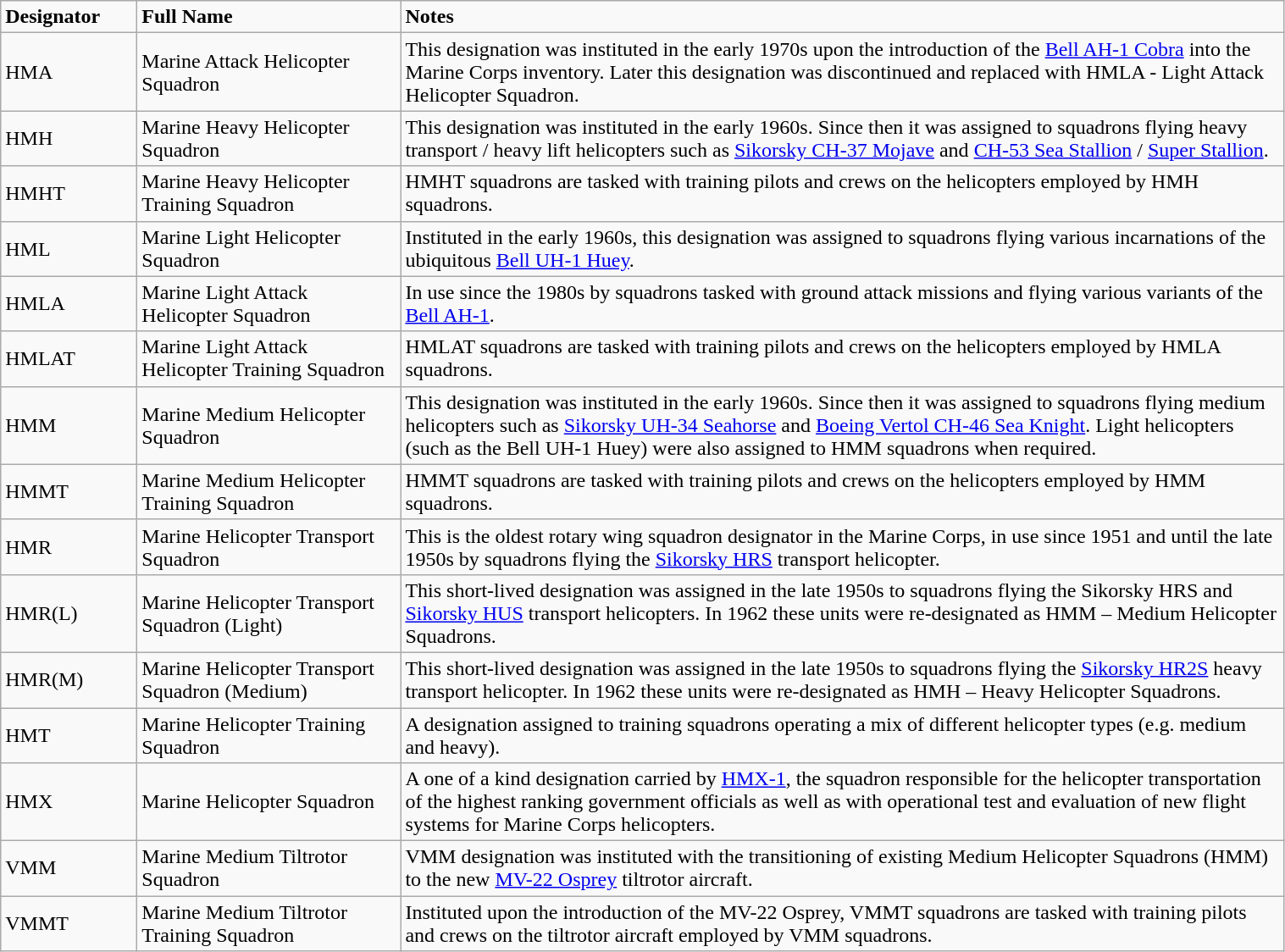<table class="wikitable" style="width: 80%;">
<tr>
<td style="width: 100px;"><strong>Designator</strong></td>
<td style="width: 200px;"><strong>Full Name</strong></td>
<td><strong>Notes</strong></td>
</tr>
<tr>
<td>HMA</td>
<td>Marine Attack Helicopter Squadron</td>
<td>This designation was instituted in the early 1970s upon the introduction of the <a href='#'>Bell AH-1 Cobra</a> into the Marine Corps inventory. Later this designation was discontinued and replaced with HMLA - Light Attack Helicopter Squadron.</td>
</tr>
<tr>
<td>HMH</td>
<td>Marine Heavy Helicopter Squadron</td>
<td>This designation was instituted in the early 1960s. Since then it was assigned to squadrons flying heavy transport / heavy lift helicopters such as <a href='#'>Sikorsky CH-37 Mojave</a> and <a href='#'>CH-53 Sea Stallion</a> / <a href='#'>Super Stallion</a>.</td>
</tr>
<tr>
<td>HMHT</td>
<td>Marine Heavy Helicopter Training Squadron</td>
<td>HMHT squadrons are tasked with training pilots and crews on the helicopters employed by HMH squadrons.</td>
</tr>
<tr>
<td>HML</td>
<td>Marine Light Helicopter Squadron</td>
<td>Instituted in the early 1960s, this designation was assigned to squadrons flying various incarnations of the ubiquitous <a href='#'>Bell UH-1 Huey</a>.</td>
</tr>
<tr>
<td>HMLA</td>
<td>Marine Light Attack Helicopter Squadron</td>
<td>In use since the 1980s by squadrons tasked with ground attack missions and flying various variants of the <a href='#'>Bell AH-1</a>.</td>
</tr>
<tr>
<td>HMLAT</td>
<td>Marine Light Attack Helicopter Training Squadron</td>
<td>HMLAT squadrons are tasked with training pilots and crews on the helicopters employed by HMLA squadrons.</td>
</tr>
<tr>
<td>HMM</td>
<td>Marine Medium Helicopter Squadron</td>
<td>This designation was instituted in the early 1960s. Since then it was assigned to squadrons flying medium helicopters such as <a href='#'>Sikorsky UH-34 Seahorse</a> and <a href='#'>Boeing Vertol CH-46 Sea Knight</a>. Light helicopters (such as the Bell UH-1 Huey) were also assigned to HMM squadrons when required.</td>
</tr>
<tr>
<td>HMMT</td>
<td>Marine Medium Helicopter Training Squadron</td>
<td>HMMT squadrons are tasked with training pilots and crews on the helicopters employed by HMM squadrons.</td>
</tr>
<tr>
<td>HMR</td>
<td>Marine Helicopter Transport Squadron</td>
<td>This is the oldest rotary wing squadron designator in the Marine Corps, in use since 1951 and until the late 1950s by squadrons flying the <a href='#'>Sikorsky HRS</a> transport helicopter.</td>
</tr>
<tr>
<td>HMR(L)</td>
<td>Marine Helicopter Transport Squadron (Light)</td>
<td>This short-lived designation was assigned in the late 1950s to squadrons flying the Sikorsky HRS and <a href='#'>Sikorsky HUS</a> transport helicopters. In 1962 these units were re-designated as HMM – Medium Helicopter Squadrons.</td>
</tr>
<tr>
<td>HMR(M)</td>
<td>Marine Helicopter Transport Squadron (Medium)</td>
<td>This short-lived designation was assigned in the late 1950s to squadrons flying the <a href='#'>Sikorsky HR2S</a> heavy transport helicopter. In 1962 these units were re-designated as HMH – Heavy Helicopter Squadrons.</td>
</tr>
<tr>
<td>HMT</td>
<td>Marine Helicopter Training Squadron</td>
<td>A designation assigned to training squadrons operating a mix of different helicopter types (e.g. medium and heavy).</td>
</tr>
<tr>
<td>HMX</td>
<td>Marine Helicopter Squadron</td>
<td>A one of a kind designation carried by <a href='#'>HMX-1</a>, the squadron responsible for the helicopter transportation of the highest ranking government officials as well as with operational test and evaluation of new flight systems for Marine Corps helicopters.</td>
</tr>
<tr>
<td>VMM</td>
<td>Marine Medium Tiltrotor Squadron</td>
<td>VMM designation was instituted with the transitioning of existing Medium Helicopter Squadrons (HMM) to the new <a href='#'>MV-22 Osprey</a> tiltrotor aircraft.</td>
</tr>
<tr>
<td>VMMT</td>
<td>Marine Medium Tiltrotor Training Squadron</td>
<td>Instituted upon the introduction of the MV-22 Osprey, VMMT squadrons are tasked with training pilots and crews on the tiltrotor aircraft employed by VMM squadrons.</td>
</tr>
</table>
